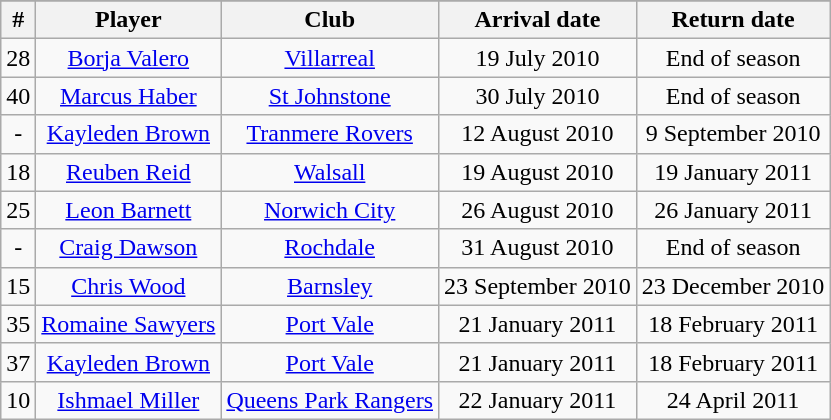<table class="wikitable" style="text-align: center">
<tr>
</tr>
<tr>
<th>#</th>
<th>Player</th>
<th>Club</th>
<th>Arrival date</th>
<th>Return date</th>
</tr>
<tr>
<td>28</td>
<td> <a href='#'>Borja Valero</a></td>
<td> <a href='#'>Villarreal</a></td>
<td>19 July 2010</td>
<td>End of season</td>
</tr>
<tr>
<td>40</td>
<td> <a href='#'>Marcus Haber</a></td>
<td> <a href='#'>St Johnstone</a></td>
<td>30 July 2010</td>
<td>End of season</td>
</tr>
<tr>
<td>-</td>
<td> <a href='#'>Kayleden Brown</a></td>
<td> <a href='#'>Tranmere Rovers</a></td>
<td>12 August 2010</td>
<td>9 September 2010</td>
</tr>
<tr>
<td>18</td>
<td> <a href='#'>Reuben Reid</a></td>
<td> <a href='#'>Walsall</a></td>
<td>19 August 2010</td>
<td>19 January 2011</td>
</tr>
<tr>
<td>25</td>
<td> <a href='#'>Leon Barnett</a></td>
<td> <a href='#'>Norwich City</a></td>
<td>26 August 2010</td>
<td>26 January 2011</td>
</tr>
<tr>
<td>-</td>
<td> <a href='#'>Craig Dawson</a></td>
<td> <a href='#'>Rochdale</a></td>
<td>31 August 2010</td>
<td>End of season</td>
</tr>
<tr>
<td>15</td>
<td> <a href='#'>Chris Wood</a></td>
<td> <a href='#'>Barnsley</a></td>
<td>23 September 2010</td>
<td>23 December 2010</td>
</tr>
<tr>
<td>35</td>
<td> <a href='#'>Romaine Sawyers</a></td>
<td> <a href='#'>Port Vale</a></td>
<td>21 January 2011</td>
<td>18 February 2011</td>
</tr>
<tr>
<td>37</td>
<td> <a href='#'>Kayleden Brown</a></td>
<td> <a href='#'>Port Vale</a></td>
<td>21 January 2011</td>
<td>18 February 2011</td>
</tr>
<tr>
<td>10</td>
<td> <a href='#'>Ishmael Miller</a></td>
<td> <a href='#'>Queens Park Rangers</a></td>
<td>22 January 2011</td>
<td>24 April 2011</td>
</tr>
</table>
